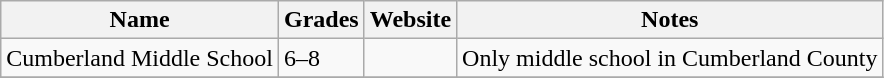<table class="wikitable">
<tr>
<th>Name</th>
<th>Grades</th>
<th>Website</th>
<th>Notes</th>
</tr>
<tr>
<td>Cumberland Middle School</td>
<td>6–8</td>
<td></td>
<td>Only middle school in Cumberland County</td>
</tr>
<tr>
</tr>
</table>
